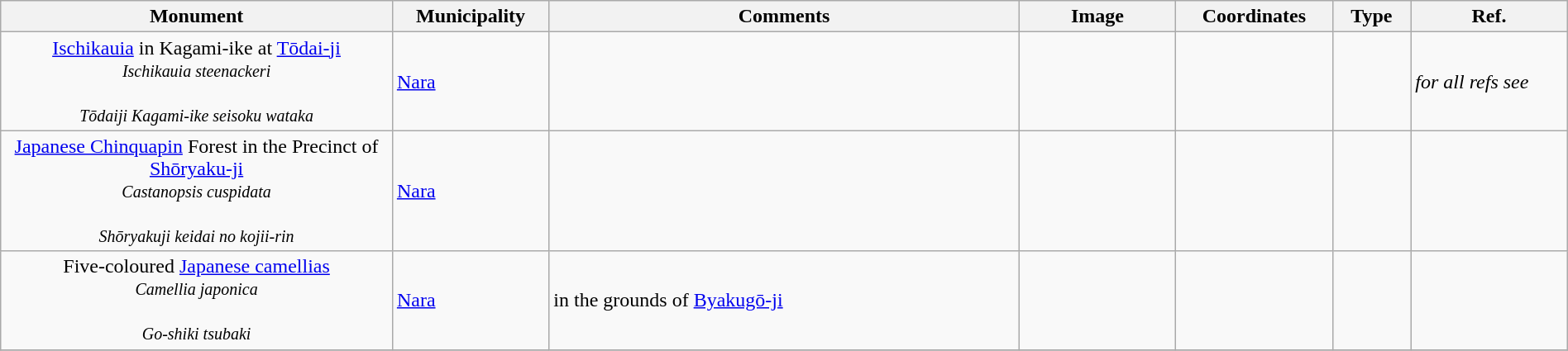<table class="wikitable sortable"  style="width:100%;">
<tr>
<th width="25%" align="left">Monument</th>
<th width="10%" align="left">Municipality</th>
<th width="30%" align="left" class="unsortable">Comments</th>
<th width="10%" align="left" class="unsortable">Image</th>
<th width="10%" align="left" class="unsortable">Coordinates</th>
<th width="5%" align="left">Type</th>
<th width="10%" align="left" class="unsortable">Ref.</th>
</tr>
<tr>
<td align="center"><a href='#'>Ischikauia</a> in Kagami-ike at <a href='#'>Tōdai-ji</a><br><small><em>Ischikauia steenackeri</em></small><br><br><small><em>Tōdaiji Kagami-ike seisoku wataka</em></small></td>
<td><a href='#'>Nara</a></td>
<td></td>
<td></td>
<td></td>
<td></td>
<td><em>for all refs see</em> </td>
</tr>
<tr>
<td align="center"><a href='#'>Japanese Chinquapin</a> Forest in the Precinct of <a href='#'>Shōryaku-ji</a><br><small><em>Castanopsis cuspidata</em></small><br><br><small><em>Shōryakuji keidai no kojii-rin</em></small></td>
<td><a href='#'>Nara</a></td>
<td></td>
<td></td>
<td></td>
<td></td>
<td></td>
</tr>
<tr>
<td align="center">Five-coloured <a href='#'>Japanese camellias</a><br><small><em>Camellia japonica</em></small><br><br><small><em>Go-shiki tsubaki</em></small></td>
<td><a href='#'>Nara</a></td>
<td>in the grounds of <a href='#'>Byakugō-ji</a></td>
<td></td>
<td></td>
<td></td>
<td></td>
</tr>
<tr>
</tr>
</table>
